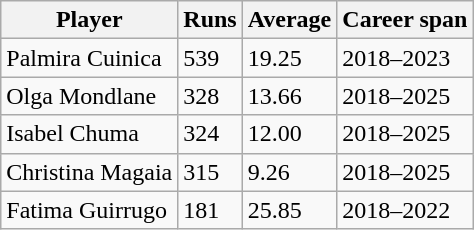<table class="wikitable">
<tr>
<th>Player</th>
<th>Runs</th>
<th>Average</th>
<th>Career span</th>
</tr>
<tr>
<td>Palmira Cuinica</td>
<td>539</td>
<td>19.25</td>
<td>2018–2023</td>
</tr>
<tr>
<td>Olga Mondlane</td>
<td>328</td>
<td>13.66</td>
<td>2018–2025</td>
</tr>
<tr>
<td>Isabel Chuma</td>
<td>324</td>
<td>12.00</td>
<td>2018–2025</td>
</tr>
<tr>
<td>Christina Magaia</td>
<td>315</td>
<td>9.26</td>
<td>2018–2025</td>
</tr>
<tr>
<td>Fatima Guirrugo</td>
<td>181</td>
<td>25.85</td>
<td>2018–2022</td>
</tr>
</table>
